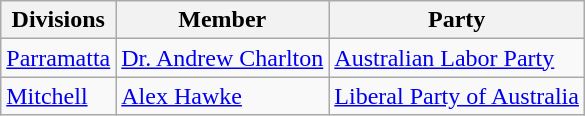<table class="wikitable">
<tr>
<th>Divisions</th>
<th>Member</th>
<th>Party</th>
</tr>
<tr>
<td><a href='#'>Parramatta</a></td>
<td><a href='#'>Dr. Andrew Charlton</a></td>
<td><a href='#'>Australian Labor Party</a></td>
</tr>
<tr>
<td><a href='#'>Mitchell</a></td>
<td><a href='#'>Alex Hawke</a></td>
<td><a href='#'>Liberal Party of Australia</a></td>
</tr>
</table>
